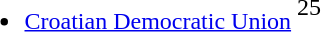<table>
<tr>
<td><br><ul><li><a href='#'>Croatian Democratic Union</a></li></ul></td>
<td><div>25</div></td>
</tr>
</table>
